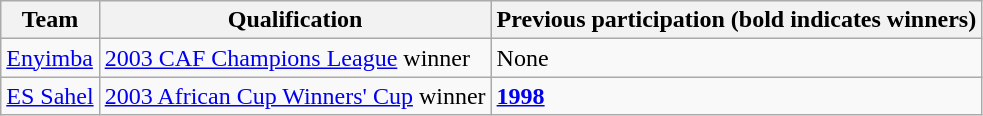<table class="wikitable">
<tr>
<th>Team</th>
<th>Qualification</th>
<th>Previous participation (bold indicates winners)</th>
</tr>
<tr>
<td> <a href='#'>Enyimba</a></td>
<td><a href='#'>2003 CAF Champions League</a> winner</td>
<td>None</td>
</tr>
<tr>
<td> <a href='#'>ES Sahel</a></td>
<td><a href='#'>2003 African Cup Winners' Cup</a> winner</td>
<td><strong><a href='#'>1998</a></strong></td>
</tr>
</table>
